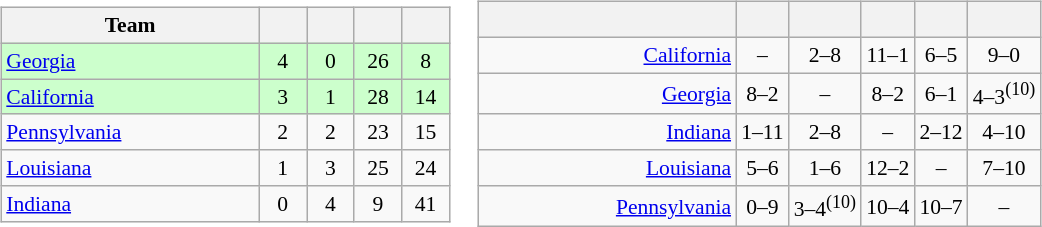<table>
<tr>
<td><br><table class="wikitable" style="text-align: center; font-size: 90%;">
<tr>
<th width=165>Team</th>
<th width=25></th>
<th width=25></th>
<th width=25></th>
<th width=25></th>
</tr>
<tr bgcolor="#ccffcc">
<td align="left"> <a href='#'>Georgia</a></td>
<td>4</td>
<td>0</td>
<td>26</td>
<td>8</td>
</tr>
<tr bgcolor="#ccffcc">
<td align="left"> <a href='#'>California</a></td>
<td>3</td>
<td>1</td>
<td>28</td>
<td>14</td>
</tr>
<tr>
<td align="left"> <a href='#'>Pennsylvania</a></td>
<td>2</td>
<td>2</td>
<td>23</td>
<td>15</td>
</tr>
<tr>
<td align="left"> <a href='#'>Louisiana</a></td>
<td>1</td>
<td>3</td>
<td>25</td>
<td>24</td>
</tr>
<tr>
<td align="left"> <a href='#'>Indiana</a></td>
<td>0</td>
<td>4</td>
<td>9</td>
<td>41</td>
</tr>
</table>
</td>
<td><br><table class="wikitable" style="text-align:center; font-size:90%;">
<tr>
<th width=165> </th>
<th></th>
<th></th>
<th></th>
<th></th>
<th></th>
</tr>
<tr>
<td style="text-align:right;"><a href='#'>California</a> </td>
<td>–</td>
<td>2–8</td>
<td>11–1</td>
<td>6–5</td>
<td>9–0</td>
</tr>
<tr>
<td style="text-align:right;"><a href='#'>Georgia</a> </td>
<td>8–2</td>
<td>–</td>
<td>8–2</td>
<td>6–1</td>
<td>4–3<sup>(10)</sup></td>
</tr>
<tr>
<td style="text-align:right;"><a href='#'>Indiana</a> </td>
<td>1–11</td>
<td>2–8</td>
<td>–</td>
<td>2–12</td>
<td>4–10</td>
</tr>
<tr>
<td style="text-align:right;"><a href='#'>Louisiana</a> </td>
<td>5–6</td>
<td>1–6</td>
<td>12–2</td>
<td>–</td>
<td>7–10</td>
</tr>
<tr>
<td style="text-align:right;"><a href='#'>Pennsylvania</a> </td>
<td>0–9</td>
<td>3–4<sup>(10)</sup></td>
<td>10–4</td>
<td>10–7</td>
<td>–</td>
</tr>
</table>
</td>
</tr>
</table>
